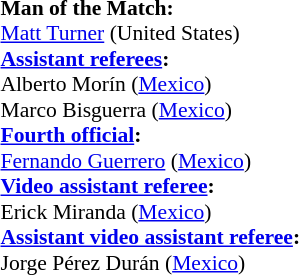<table style="width:100%; font-size:90%;">
<tr>
<td><br><strong>Man of the Match:</strong>
<br><a href='#'>Matt Turner</a> (United States)<br><strong><a href='#'>Assistant referees</a>:</strong>
<br>Alberto Morín (<a href='#'>Mexico</a>)
<br>Marco Bisguerra (<a href='#'>Mexico</a>)
<br><strong><a href='#'>Fourth official</a>:</strong>
<br><a href='#'>Fernando Guerrero</a> (<a href='#'>Mexico</a>)
<br><strong><a href='#'>Video assistant referee</a>:</strong>
<br>Erick Miranda (<a href='#'>Mexico</a>)
<br><strong><a href='#'>Assistant video assistant referee</a>:</strong>
<br>Jorge Pérez Durán (<a href='#'>Mexico</a>)</td>
</tr>
</table>
